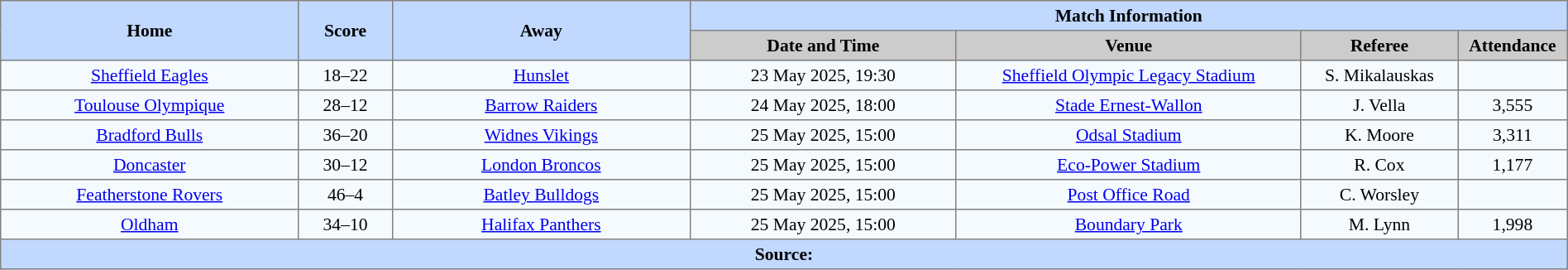<table border=1 style="border-collapse:collapse; font-size:90%; text-align:center;" cellpadding=3 cellspacing=0 width=100%>
<tr bgcolor=#C1D8FF>
<th scope="col" rowspan=2 width=19%>Home</th>
<th scope="col" rowspan=2 width=6%>Score</th>
<th scope="col" rowspan=2 width=19%>Away</th>
<th colspan=4>Match Information</th>
</tr>
<tr bgcolor=#CCCCCC>
<th scope="col" width=17%>Date and Time</th>
<th scope="col" width=22%>Venue</th>
<th scope="col" width=10%>Referee</th>
<th scope="col" width=7%>Attendance</th>
</tr>
<tr bgcolor=#F5FAFF>
<td> <a href='#'>Sheffield Eagles</a></td>
<td>18–22</td>
<td> <a href='#'>Hunslet</a></td>
<td>23 May 2025, 19:30</td>
<td><a href='#'>Sheffield Olympic Legacy Stadium</a></td>
<td>S. Mikalauskas</td>
<td></td>
</tr>
<tr bgcolor=#F5FAFF>
<td> <a href='#'>Toulouse Olympique</a></td>
<td>28–12</td>
<td> <a href='#'>Barrow Raiders</a></td>
<td>24 May 2025, 18:00</td>
<td><a href='#'>Stade Ernest-Wallon</a></td>
<td>J. Vella</td>
<td>3,555</td>
</tr>
<tr bgcolor=#F5FAFF>
<td> <a href='#'>Bradford Bulls</a></td>
<td>36–20</td>
<td> <a href='#'>Widnes Vikings</a></td>
<td>25 May 2025, 15:00</td>
<td><a href='#'>Odsal Stadium</a></td>
<td>K. Moore</td>
<td>3,311</td>
</tr>
<tr bgcolor=#F5FAFF>
<td> <a href='#'>Doncaster</a></td>
<td>30–12</td>
<td> <a href='#'>London Broncos</a></td>
<td>25 May 2025, 15:00</td>
<td><a href='#'>Eco-Power Stadium</a></td>
<td>R. Cox</td>
<td>1,177</td>
</tr>
<tr bgcolor=#F5FAFF>
<td> <a href='#'>Featherstone Rovers</a></td>
<td>46–4</td>
<td> <a href='#'>Batley Bulldogs</a></td>
<td>25 May 2025, 15:00</td>
<td><a href='#'>Post Office Road</a></td>
<td>C. Worsley</td>
<td></td>
</tr>
<tr bgcolor=#F5FAFF>
<td> <a href='#'>Oldham</a></td>
<td>34–10</td>
<td> <a href='#'>Halifax Panthers</a></td>
<td>25 May 2025, 15:00</td>
<td><a href='#'>Boundary Park</a></td>
<td>M. Lynn</td>
<td>1,998</td>
</tr>
<tr style="background:#c1d8ff;">
<th colspan=7>Source:</th>
</tr>
</table>
